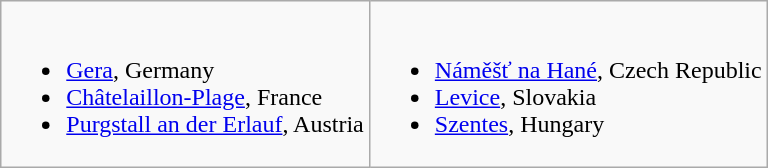<table class="wikitable">
<tr valign="top">
<td><br><ul><li> <a href='#'>Gera</a>, Germany</li><li> <a href='#'>Châtelaillon-Plage</a>, France</li><li> <a href='#'>Purgstall an der Erlauf</a>, Austria</li></ul></td>
<td><br><ul><li> <a href='#'>Náměšť na Hané</a>, Czech Republic</li><li> <a href='#'>Levice</a>, Slovakia</li><li> <a href='#'>Szentes</a>, Hungary</li></ul></td>
</tr>
</table>
